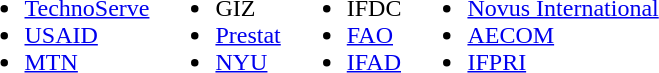<table>
<tr style="vertical-align:top;">
<td><br><ul><li><a href='#'>TechnoServe</a></li><li><a href='#'>USAID</a></li><li><a href='#'>MTN</a></li></ul></td>
<td><br><ul><li>GIZ</li><li><a href='#'>Prestat</a></li><li><a href='#'>NYU</a></li></ul></td>
<td><br><ul><li>IFDC</li><li><a href='#'>FAO</a></li><li><a href='#'>IFAD</a></li></ul></td>
<td><br><ul><li><a href='#'>Novus International</a></li><li><a href='#'>AECOM</a></li><li><a href='#'>IFPRI</a></li></ul></td>
</tr>
</table>
